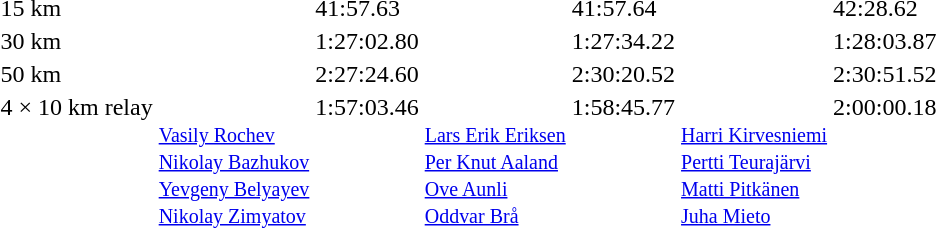<table>
<tr valign="top">
<td>15 km<br></td>
<td></td>
<td>41:57.63</td>
<td></td>
<td>41:57.64</td>
<td></td>
<td>42:28.62</td>
</tr>
<tr valign="top">
<td>30 km<br></td>
<td></td>
<td>1:27:02.80</td>
<td></td>
<td>1:27:34.22</td>
<td></td>
<td>1:28:03.87</td>
</tr>
<tr valign="top">
<td>50 km<br></td>
<td></td>
<td>2:27:24.60</td>
<td></td>
<td>2:30:20.52</td>
<td></td>
<td>2:30:51.52</td>
</tr>
<tr valign="top">
<td>4 × 10 km relay<br></td>
<td><br><small><a href='#'>Vasily Rochev</a><br><a href='#'>Nikolay Bazhukov</a><br><a href='#'>Yevgeny Belyayev</a><br><a href='#'>Nikolay Zimyatov</a></small></td>
<td>1:57:03.46</td>
<td><br><small><a href='#'>Lars Erik Eriksen</a><br><a href='#'>Per Knut Aaland</a><br><a href='#'>Ove Aunli</a><br><a href='#'>Oddvar Brå</a></small></td>
<td>1:58:45.77</td>
<td><br><small><a href='#'>Harri Kirvesniemi</a><br><a href='#'>Pertti Teurajärvi</a><br><a href='#'>Matti Pitkänen</a><br><a href='#'>Juha Mieto</a></small></td>
<td>2:00:00.18</td>
</tr>
</table>
